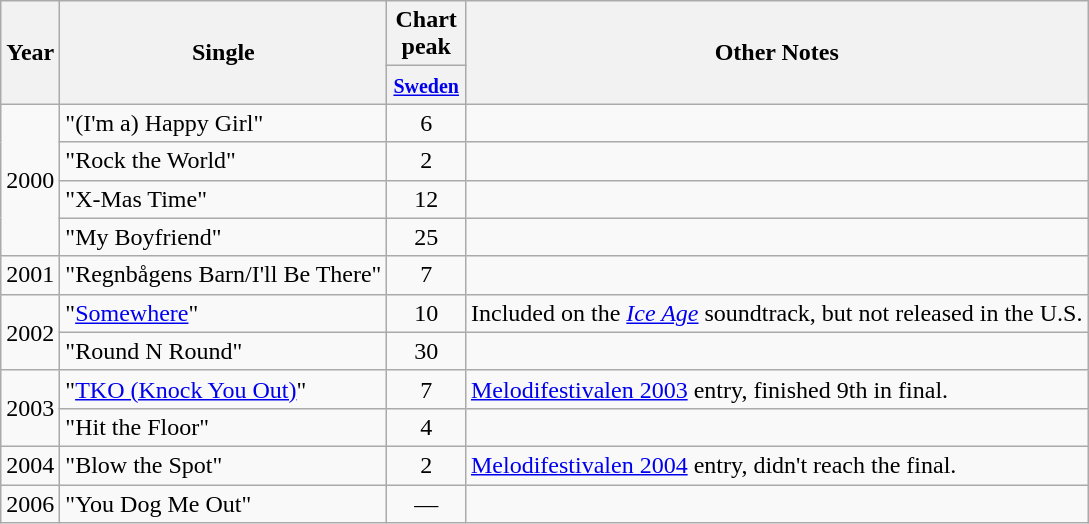<table class="wikitable">
<tr>
<th rowspan="2">Year</th>
<th rowspan="2">Single</th>
<th colspan="1">Chart peak</th>
<th rowspan="2">Other Notes</th>
</tr>
<tr>
<th width="45"><small><a href='#'>Sweden</a></small></th>
</tr>
<tr>
<td rowspan="4">2000</td>
<td>"(I'm a) Happy Girl"</td>
<td align="center">6</td>
<td></td>
</tr>
<tr>
<td>"Rock the World"</td>
<td align="center">2</td>
<td></td>
</tr>
<tr>
<td>"X-Mas Time"</td>
<td align="center">12</td>
<td></td>
</tr>
<tr>
<td>"My Boyfriend"</td>
<td align="center">25</td>
<td></td>
</tr>
<tr>
<td>2001</td>
<td>"Regnbågens Barn/I'll Be There"</td>
<td align="center">7</td>
<td></td>
</tr>
<tr>
<td rowspan="2">2002</td>
<td>"<a href='#'>Somewhere</a>"</td>
<td align="center">10</td>
<td>Included on the <em><a href='#'>Ice Age</a></em> soundtrack, but not released in the U.S.</td>
</tr>
<tr>
<td>"Round N Round"</td>
<td align="center">30</td>
<td></td>
</tr>
<tr>
<td rowspan="2">2003</td>
<td>"<a href='#'>TKO (Knock You Out)</a>"</td>
<td align="center">7</td>
<td><a href='#'>Melodifestivalen 2003</a> entry, finished 9th in final.</td>
</tr>
<tr>
<td>"Hit the Floor"</td>
<td align="center">4</td>
<td></td>
</tr>
<tr>
<td>2004</td>
<td>"Blow the Spot"</td>
<td align="center">2</td>
<td><a href='#'>Melodifestivalen 2004</a> entry, didn't reach the final.</td>
</tr>
<tr>
<td>2006</td>
<td>"You Dog Me Out"</td>
<td align="center">—</td>
<td></td>
</tr>
</table>
